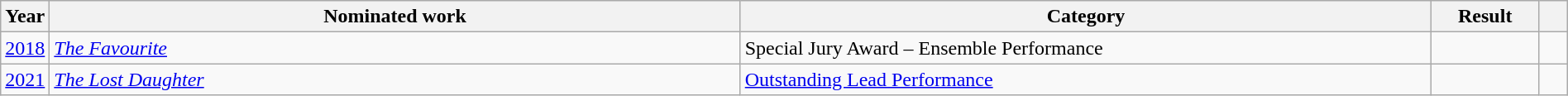<table class="wikitable sortable" style="width:100%;">
<tr>
<th scope="col" style="width:1em;">Year</th>
<th scope="col" style="width:35em;">Nominated work</th>
<th scope="col" style="width:35em;">Category</th>
<th scope="col" style="width:5em;">Result</th>
<th scope="col" style="width:1em;" class="unsortable"></th>
</tr>
<tr>
<td><a href='#'>2018</a></td>
<td><em><a href='#'>The Favourite</a></em></td>
<td>Special Jury Award – Ensemble Performance </td>
<td></td>
<td style="text-align:center;"></td>
</tr>
<tr>
<td><a href='#'>2021</a></td>
<td><em><a href='#'>The Lost Daughter</a></em></td>
<td><a href='#'>Outstanding Lead Performance</a> </td>
<td></td>
<td style="text-align:center;"></td>
</tr>
</table>
